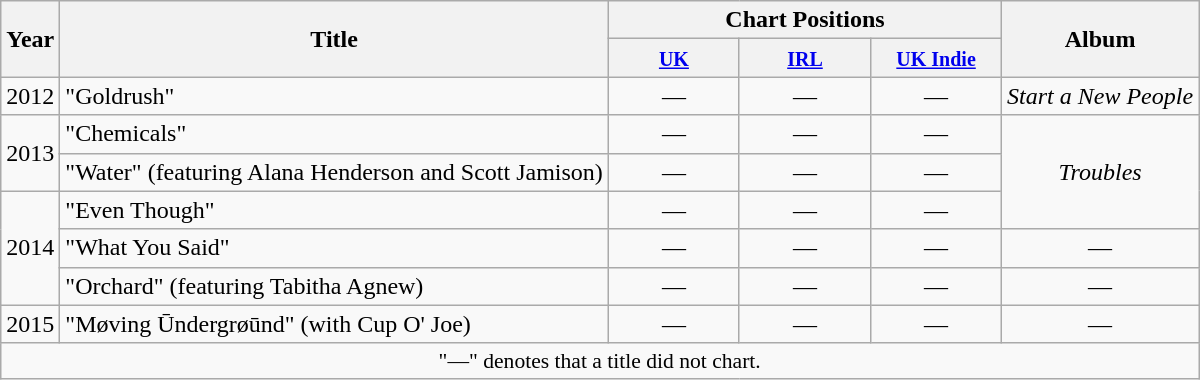<table class="wikitable" style="text-align:center;">
<tr>
<th rowspan="2">Year</th>
<th rowspan="2">Title</th>
<th colspan="3">Chart Positions</th>
<th rowspan="2">Album</th>
</tr>
<tr>
<th width="80"><small><a href='#'>UK</a></small></th>
<th width="80"><small><a href='#'>IRL</a></small></th>
<th width="80"><small><a href='#'>UK Indie</a></small></th>
</tr>
<tr>
<td>2012</td>
<td style="text-align:left;">"Goldrush"</td>
<td align="center">—</td>
<td align="center">—</td>
<td align="center">—</td>
<td align="center"><em>Start a New People</em></td>
</tr>
<tr>
<td rowspan="2">2013</td>
<td style="text-align:left;">"Chemicals"</td>
<td align="center">—</td>
<td align="center">—</td>
<td align="center">—</td>
<td rowspan="3" align="center"><em>Troubles</em></td>
</tr>
<tr>
<td style="text-align:left;">"Water" (featuring Alana Henderson and Scott Jamison)</td>
<td align="center">—</td>
<td align="center">—</td>
<td align="center">—</td>
</tr>
<tr>
<td rowspan="3">2014</td>
<td style="text-align:left;">"Even Though"</td>
<td align="center">—</td>
<td align="center">—</td>
<td align="center">—</td>
</tr>
<tr>
<td style="text-align:left;">"What You Said"</td>
<td align="center">—</td>
<td align="center">—</td>
<td align="center">—</td>
<td align="center">—</td>
</tr>
<tr>
<td style="text-align:left;">"Orchard" (featuring Tabitha Agnew)</td>
<td align="center">—</td>
<td align="center">—</td>
<td align="center">—</td>
<td align="center">—</td>
</tr>
<tr>
<td rowspan="1">2015</td>
<td style="text-align:left;">"Møving Ūndergrøūnd" (with Cup O' Joe)</td>
<td align="center">—</td>
<td align="center">—</td>
<td align="center">—</td>
<td rowspan="1" align="center">—</td>
</tr>
<tr>
<td colspan="7" style="font-size:90%">"—" denotes that a title did not chart.</td>
</tr>
</table>
